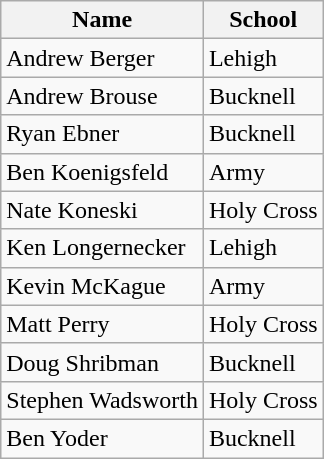<table class=wikitable>
<tr>
<th>Name</th>
<th>School</th>
</tr>
<tr>
<td>Andrew Berger</td>
<td>Lehigh</td>
</tr>
<tr>
<td>Andrew Brouse</td>
<td>Bucknell</td>
</tr>
<tr>
<td>Ryan Ebner</td>
<td>Bucknell</td>
</tr>
<tr>
<td>Ben Koenigsfeld</td>
<td>Army</td>
</tr>
<tr>
<td>Nate Koneski</td>
<td>Holy Cross</td>
</tr>
<tr>
<td>Ken Longernecker</td>
<td>Lehigh</td>
</tr>
<tr>
<td>Kevin McKague</td>
<td>Army</td>
</tr>
<tr>
<td>Matt Perry</td>
<td>Holy Cross</td>
</tr>
<tr>
<td>Doug Shribman</td>
<td>Bucknell</td>
</tr>
<tr>
<td>Stephen Wadsworth</td>
<td>Holy Cross</td>
</tr>
<tr>
<td>Ben Yoder</td>
<td>Bucknell</td>
</tr>
</table>
